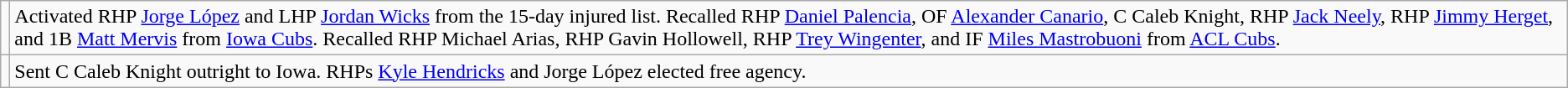<table class="wikitable">
<tr>
<td></td>
<td>Activated RHP <a href='#'>Jorge López</a> and LHP <a href='#'>Jordan Wicks</a> from the 15-day injured list. Recalled RHP <a href='#'>Daniel Palencia</a>, OF <a href='#'>Alexander Canario</a>, C Caleb Knight, RHP <a href='#'>Jack Neely</a>, RHP <a href='#'>Jimmy Herget</a>, and 1B <a href='#'>Matt Mervis</a> from <a href='#'>Iowa Cubs</a>. Recalled RHP Michael Arias, RHP Gavin Hollowell, RHP <a href='#'>Trey Wingenter</a>, and IF <a href='#'>Miles Mastrobuoni</a> from <a href='#'>ACL Cubs</a>.</td>
</tr>
<tr>
<td></td>
<td>Sent C Caleb Knight outright to Iowa. RHPs <a href='#'>Kyle Hendricks</a> and Jorge López elected free agency.</td>
</tr>
</table>
